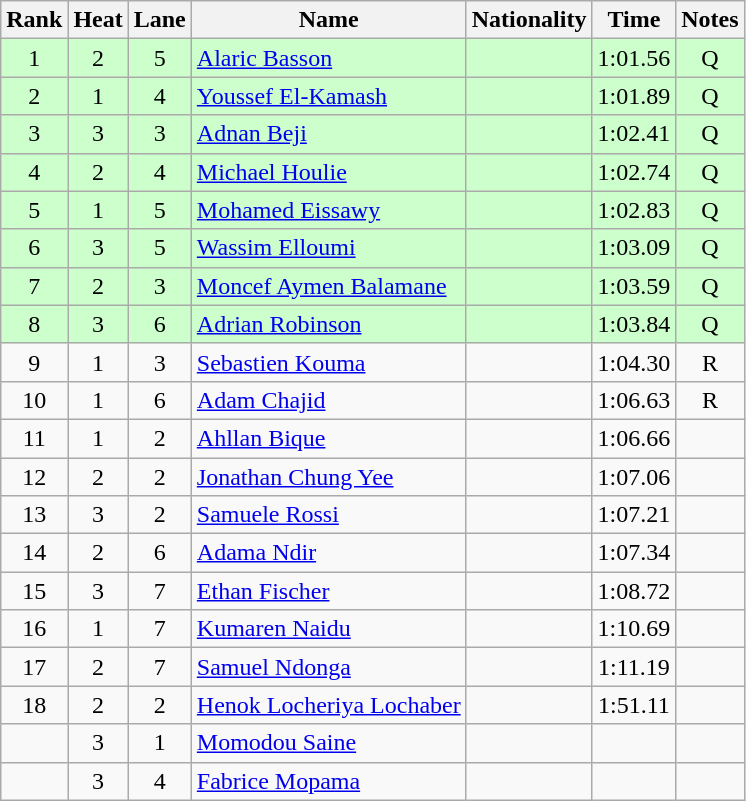<table class="wikitable sortable" style="text-align:center">
<tr>
<th>Rank</th>
<th>Heat</th>
<th>Lane</th>
<th>Name</th>
<th>Nationality</th>
<th>Time</th>
<th>Notes</th>
</tr>
<tr bgcolor=ccffcc>
<td>1</td>
<td>2</td>
<td>5</td>
<td align=left><a href='#'>Alaric Basson</a></td>
<td align=left></td>
<td>1:01.56</td>
<td>Q</td>
</tr>
<tr bgcolor=ccffcc>
<td>2</td>
<td>1</td>
<td>4</td>
<td align=left><a href='#'>Youssef El-Kamash</a></td>
<td align=left></td>
<td>1:01.89</td>
<td>Q</td>
</tr>
<tr bgcolor=ccffcc>
<td>3</td>
<td>3</td>
<td>3</td>
<td align=left><a href='#'>Adnan Beji</a></td>
<td align=left></td>
<td>1:02.41</td>
<td>Q</td>
</tr>
<tr bgcolor=ccffcc>
<td>4</td>
<td>2</td>
<td>4</td>
<td align=left><a href='#'>Michael Houlie</a></td>
<td align=left></td>
<td>1:02.74</td>
<td>Q</td>
</tr>
<tr bgcolor=ccffcc>
<td>5</td>
<td>1</td>
<td>5</td>
<td align=left><a href='#'>Mohamed Eissawy</a></td>
<td align=left></td>
<td>1:02.83</td>
<td>Q</td>
</tr>
<tr bgcolor=ccffcc>
<td>6</td>
<td>3</td>
<td>5</td>
<td align=left><a href='#'>Wassim Elloumi</a></td>
<td align=left></td>
<td>1:03.09</td>
<td>Q</td>
</tr>
<tr bgcolor=ccffcc>
<td>7</td>
<td>2</td>
<td>3</td>
<td align=left><a href='#'>Moncef Aymen Balamane</a></td>
<td align=left></td>
<td>1:03.59</td>
<td>Q</td>
</tr>
<tr bgcolor=ccffcc>
<td>8</td>
<td>3</td>
<td>6</td>
<td align=left><a href='#'>Adrian Robinson</a></td>
<td align=left></td>
<td>1:03.84</td>
<td>Q</td>
</tr>
<tr>
<td>9</td>
<td>1</td>
<td>3</td>
<td align=left><a href='#'>Sebastien Kouma</a></td>
<td align=left></td>
<td>1:04.30</td>
<td>R</td>
</tr>
<tr>
<td>10</td>
<td>1</td>
<td>6</td>
<td align=left><a href='#'>Adam Chajid</a></td>
<td align=left></td>
<td>1:06.63</td>
<td>R</td>
</tr>
<tr>
<td>11</td>
<td>1</td>
<td>2</td>
<td align=left><a href='#'>Ahllan Bique</a></td>
<td align=left></td>
<td>1:06.66</td>
<td></td>
</tr>
<tr>
<td>12</td>
<td>2</td>
<td>2</td>
<td align=left><a href='#'>Jonathan Chung Yee</a></td>
<td align=left></td>
<td>1:07.06</td>
<td></td>
</tr>
<tr>
<td>13</td>
<td>3</td>
<td>2</td>
<td align=left><a href='#'>Samuele Rossi</a></td>
<td align=left></td>
<td>1:07.21</td>
<td></td>
</tr>
<tr>
<td>14</td>
<td>2</td>
<td>6</td>
<td align=left><a href='#'>Adama Ndir</a></td>
<td align=left></td>
<td>1:07.34</td>
<td></td>
</tr>
<tr>
<td>15</td>
<td>3</td>
<td>7</td>
<td align=left><a href='#'>Ethan Fischer</a></td>
<td align=left></td>
<td>1:08.72</td>
<td></td>
</tr>
<tr>
<td>16</td>
<td>1</td>
<td>7</td>
<td align=left><a href='#'>Kumaren Naidu</a></td>
<td align=left></td>
<td>1:10.69</td>
<td></td>
</tr>
<tr>
<td>17</td>
<td>2</td>
<td>7</td>
<td align=left><a href='#'>Samuel Ndonga</a></td>
<td align=left></td>
<td>1:11.19</td>
<td></td>
</tr>
<tr>
<td>18</td>
<td>2</td>
<td>2</td>
<td align=left><a href='#'>Henok Locheriya Lochaber</a></td>
<td align=left></td>
<td>1:51.11</td>
<td></td>
</tr>
<tr>
<td></td>
<td>3</td>
<td>1</td>
<td align=left><a href='#'>Momodou Saine</a></td>
<td align=left></td>
<td></td>
<td></td>
</tr>
<tr>
<td></td>
<td>3</td>
<td>4</td>
<td align=left><a href='#'>Fabrice Mopama</a></td>
<td align=left></td>
<td></td>
<td></td>
</tr>
</table>
